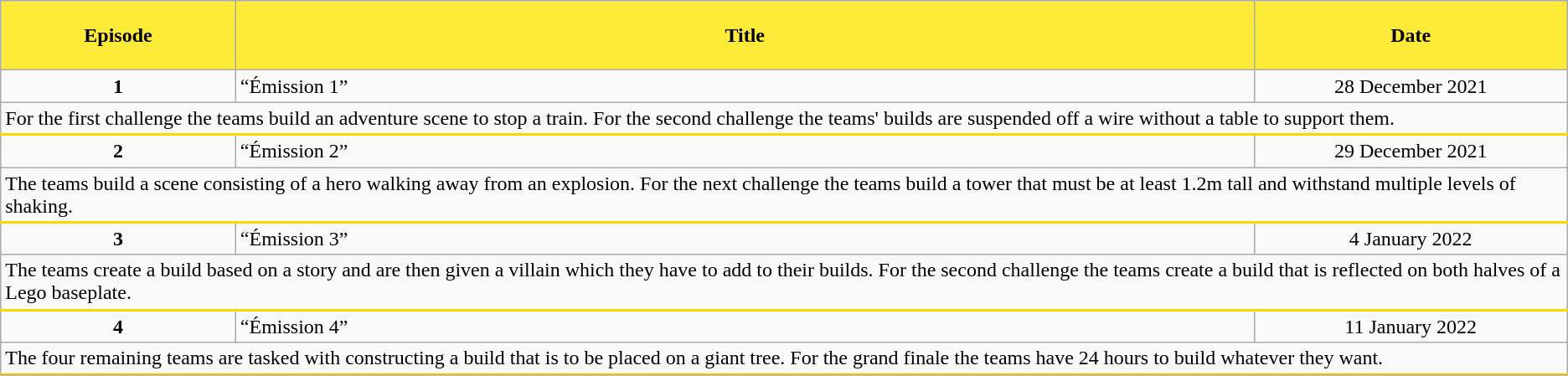<table class="wikitable" style="text-align: center;">
<tr>
<th scope="col" style="height: 3em; width:15%; background-color:#FEEB39;">Episode</th>
<th scope="col" style="width:65%; background-color:#FEEB39;">Title</th>
<th scope="col" style="width:20%; background-color:#FEEB39;">Date</th>
</tr>
<tr>
<td><strong>1</strong></td>
<td style="text-align: left;">“Émission 1”</td>
<td>28 December 2021</td>
</tr>
<tr>
<td colspan="3" style="text-align: left; border-bottom:2px solid gold;">For the first challenge the teams build an adventure scene to stop a train. For the second challenge the teams' builds are suspended off a wire without a table to support them.</td>
</tr>
<tr>
<td><strong>2</strong></td>
<td style="text-align: left;">“Émission 2”</td>
<td>29 December 2021</td>
</tr>
<tr>
<td colspan="3" style="text-align: left; border-bottom:2px solid gold;">The teams build a scene consisting of a hero walking away from an explosion. For the next challenge the teams build a tower that must be at least 1.2m tall and withstand multiple levels of shaking.</td>
</tr>
<tr>
<td><strong>3</strong></td>
<td style="text-align: left;">“Émission 3”</td>
<td>4 January 2022</td>
</tr>
<tr>
<td colspan="3" style="text-align: left; border-bottom:2px solid gold;">The teams create a build based on a story and are then given a villain which they have to add to their builds. For the second challenge the teams create a build that is reflected on both halves of a Lego baseplate.</td>
</tr>
<tr>
<td><strong>4</strong></td>
<td style="text-align: left;">“Émission 4”</td>
<td>11 January 2022</td>
</tr>
<tr>
<td colspan="3" style="text-align: left; border-bottom:2px solid gold;">The four remaining teams are tasked with constructing a build that is to be placed on a giant tree. For the grand finale the teams have 24 hours to build whatever they want.</td>
</tr>
<tr>
</tr>
</table>
